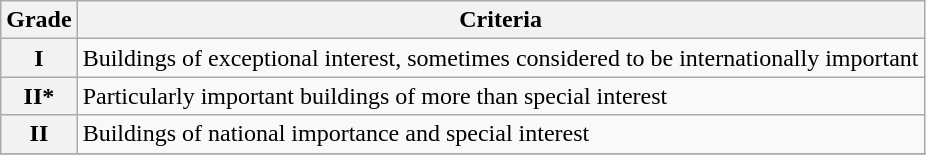<table class="wikitable">
<tr>
<th scope="col">Grade</th>
<th scope="col">Criteria</th>
</tr>
<tr>
<th scope="row" >I</th>
<td>Buildings of exceptional interest, sometimes considered to be internationally important</td>
</tr>
<tr>
<th scope="row" >II*</th>
<td>Particularly important buildings of more than special interest</td>
</tr>
<tr>
<th scope="row" >II</th>
<td>Buildings of national importance and special interest</td>
</tr>
<tr>
</tr>
</table>
